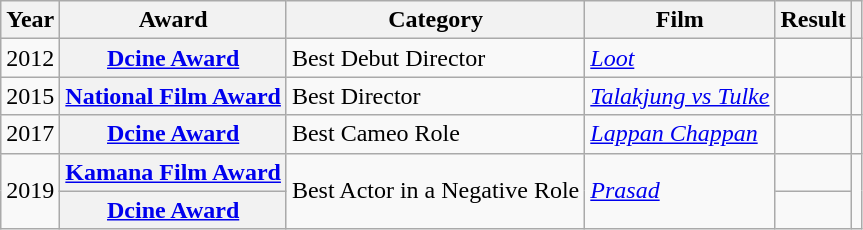<table class="wikitable plainrowheaders sortable">
<tr>
<th>Year</th>
<th>Award</th>
<th>Category</th>
<th>Film</th>
<th>Result</th>
<th scope="col" class="unsortable"></th>
</tr>
<tr>
<td>2012</td>
<th scope="row" align="left"><a href='#'>Dcine Award</a></th>
<td>Best Debut Director</td>
<td><a href='#'><em>Loot</em></a></td>
<td></td>
<td style="text-align:center;"></td>
</tr>
<tr>
<td>2015</td>
<th scope="row" align="left"><a href='#'>National Film Award</a></th>
<td>Best Director</td>
<td><em><a href='#'>Talakjung vs Tulke</a></em></td>
<td></td>
<td style="text-align:center;"></td>
</tr>
<tr>
<td>2017</td>
<th scope="row" align="left"><a href='#'>Dcine Award</a></th>
<td>Best Cameo Role</td>
<td><a href='#'><em>Lappan Chappan</em></a></td>
<td></td>
<td style="text-align:center;"></td>
</tr>
<tr>
<td rowspan="2">2019</td>
<th scope="row" align="left"><a href='#'>Kamana Film Award</a></th>
<td rowspan="2">Best Actor in a Negative Role</td>
<td rowspan="2"><a href='#'><em>Prasad</em></a></td>
<td></td>
<td rowspan="2" style="text-align:center;"></td>
</tr>
<tr>
<th scope="row" align="left"><a href='#'>Dcine Award</a></th>
<td></td>
</tr>
</table>
